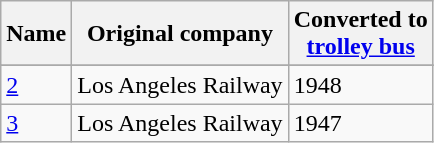<table class="wikitable">
<tr>
<th>Name</th>
<th>Original company</th>
<th>Converted to<br><a href='#'>trolley bus</a></th>
</tr>
<tr>
</tr>
<tr>
<td><a href='#'>2</a></td>
<td>Los Angeles Railway</td>
<td>1948</td>
</tr>
<tr>
<td><a href='#'>3</a></td>
<td>Los Angeles Railway</td>
<td>1947</td>
</tr>
</table>
